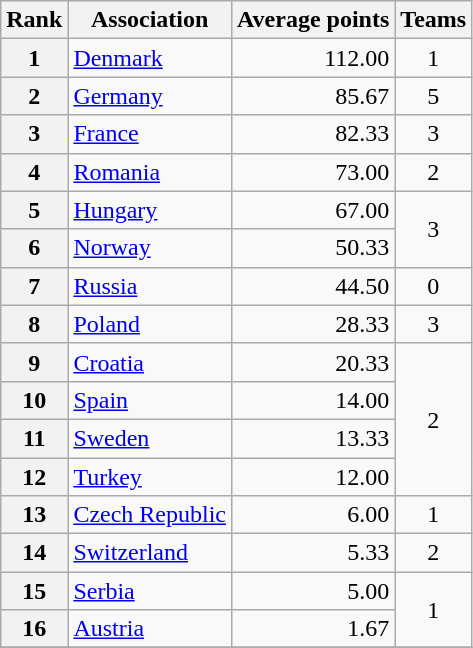<table class="wikitable">
<tr>
<th>Rank</th>
<th>Association</th>
<th>Average points</th>
<th>Teams</th>
</tr>
<tr>
<th>1</th>
<td> <a href='#'>Denmark</a></td>
<td align=right>112.00</td>
<td align=center rowspan=1>1</td>
</tr>
<tr>
<th>2</th>
<td> <a href='#'>Germany</a></td>
<td align=right>85.67</td>
<td align=center rowspan=1>5</td>
</tr>
<tr>
<th>3</th>
<td> <a href='#'>France</a></td>
<td align=right>82.33</td>
<td align=center rowspan=1>3</td>
</tr>
<tr>
<th>4</th>
<td> <a href='#'>Romania</a></td>
<td align=right>73.00</td>
<td align=center rowspan=1>2</td>
</tr>
<tr>
<th>5</th>
<td> <a href='#'>Hungary</a></td>
<td align=right>67.00</td>
<td align=center rowspan=2>3</td>
</tr>
<tr>
<th>6</th>
<td> <a href='#'>Norway</a></td>
<td align="right">50.33</td>
</tr>
<tr>
<th>7</th>
<td> <a href='#'>Russia</a></td>
<td align="right">44.50</td>
<td rowspan="1" align="center">0</td>
</tr>
<tr>
<th>8</th>
<td> <a href='#'>Poland</a></td>
<td align="right">28.33</td>
<td rowspan="1" align="center">3</td>
</tr>
<tr>
<th>9</th>
<td> <a href='#'>Croatia</a></td>
<td align="right">20.33</td>
<td rowspan="4" align="center">2</td>
</tr>
<tr>
<th>10</th>
<td> <a href='#'>Spain</a></td>
<td align=right>14.00</td>
</tr>
<tr>
<th>11</th>
<td> <a href='#'>Sweden</a></td>
<td align=right>13.33</td>
</tr>
<tr>
<th>12</th>
<td> <a href='#'>Turkey</a></td>
<td align="right">12.00</td>
</tr>
<tr>
<th>13</th>
<td> <a href='#'>Czech Republic</a></td>
<td align=right>6.00</td>
<td align=center rowspan=1>1</td>
</tr>
<tr>
<th>14</th>
<td> <a href='#'>Switzerland</a></td>
<td align="right">5.33</td>
<td rowspan="1" align="center">2</td>
</tr>
<tr>
<th>15</th>
<td> <a href='#'>Serbia</a></td>
<td align="right">5.00</td>
<td rowspan="2" align="center">1</td>
</tr>
<tr>
<th>16</th>
<td> <a href='#'>Austria</a></td>
<td align="right">1.67</td>
</tr>
<tr>
</tr>
</table>
